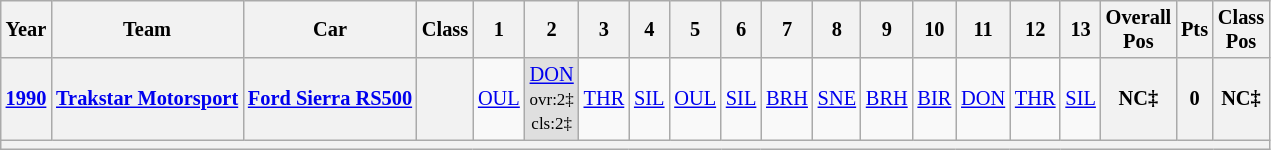<table class="wikitable" style="text-align:center; font-size:85%">
<tr>
<th>Year</th>
<th>Team</th>
<th>Car</th>
<th>Class</th>
<th>1</th>
<th>2</th>
<th>3</th>
<th>4</th>
<th>5</th>
<th>6</th>
<th>7</th>
<th>8</th>
<th>9</th>
<th>10</th>
<th>11</th>
<th>12</th>
<th>13</th>
<th>Overall<br>Pos</th>
<th>Pts</th>
<th>Class<br>Pos</th>
</tr>
<tr>
<th><a href='#'>1990</a></th>
<th><a href='#'>Trakstar Motorsport</a></th>
<th><a href='#'>Ford Sierra RS500</a></th>
<th><span></span></th>
<td><a href='#'>OUL</a></td>
<td style="background:#DFDFDF;"><a href='#'>DON</a><br><small>ovr:2‡<br>cls:2‡</small></td>
<td><a href='#'>THR</a></td>
<td><a href='#'>SIL</a></td>
<td><a href='#'>OUL</a></td>
<td><a href='#'>SIL</a></td>
<td><a href='#'>BRH</a></td>
<td><a href='#'>SNE</a></td>
<td><a href='#'>BRH</a></td>
<td><a href='#'>BIR</a></td>
<td><a href='#'>DON</a></td>
<td><a href='#'>THR</a></td>
<td><a href='#'>SIL</a></td>
<th>NC‡</th>
<th>0</th>
<th>NC‡</th>
</tr>
<tr>
<th colspan="20"></th>
</tr>
</table>
